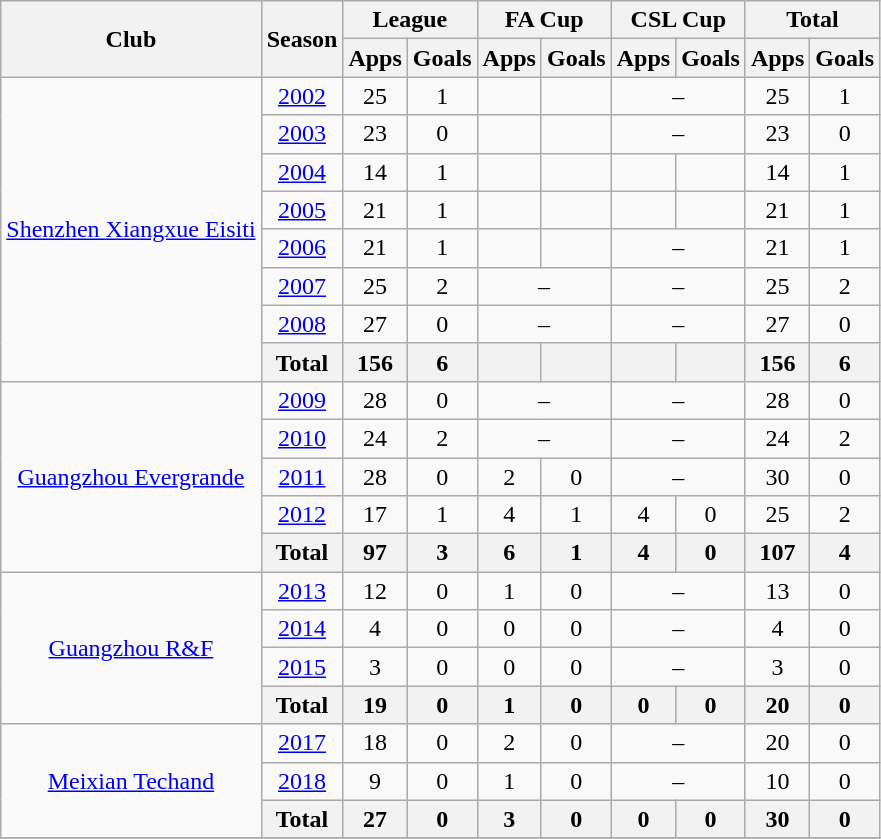<table class="wikitable" style="text-align: center;">
<tr>
<th rowspan="2">Club</th>
<th rowspan="2">Season</th>
<th colspan="2">League</th>
<th colspan="2">FA Cup</th>
<th colspan="2">CSL Cup</th>
<th colspan="2">Total</th>
</tr>
<tr>
<th>Apps</th>
<th>Goals</th>
<th>Apps</th>
<th>Goals</th>
<th>Apps</th>
<th>Goals</th>
<th>Apps</th>
<th>Goals</th>
</tr>
<tr>
<td rowspan="8" valign="center"><a href='#'>Shenzhen Xiangxue Eisiti</a></td>
<td><a href='#'>2002</a></td>
<td>25</td>
<td>1</td>
<td></td>
<td></td>
<td colspan="2">–</td>
<td>25</td>
<td>1</td>
</tr>
<tr>
<td><a href='#'>2003</a></td>
<td>23</td>
<td>0</td>
<td></td>
<td></td>
<td colspan="2">–</td>
<td>23</td>
<td>0</td>
</tr>
<tr>
<td><a href='#'>2004</a></td>
<td>14</td>
<td>1</td>
<td></td>
<td></td>
<td></td>
<td></td>
<td>14</td>
<td>1</td>
</tr>
<tr>
<td><a href='#'>2005</a></td>
<td>21</td>
<td>1</td>
<td></td>
<td></td>
<td></td>
<td></td>
<td>21</td>
<td>1</td>
</tr>
<tr>
<td><a href='#'>2006</a></td>
<td>21</td>
<td>1</td>
<td></td>
<td></td>
<td colspan="2">–</td>
<td>21</td>
<td>1</td>
</tr>
<tr>
<td><a href='#'>2007</a></td>
<td>25</td>
<td>2</td>
<td colspan="2">–</td>
<td colspan="2">–</td>
<td>25</td>
<td>2</td>
</tr>
<tr>
<td><a href='#'>2008</a></td>
<td>27</td>
<td>0</td>
<td colspan="2">–</td>
<td colspan="2">–</td>
<td>27</td>
<td>0</td>
</tr>
<tr>
<th>Total</th>
<th>156</th>
<th>6</th>
<th></th>
<th></th>
<th></th>
<th></th>
<th>156</th>
<th>6</th>
</tr>
<tr>
<td rowspan="5" valign="center"><a href='#'>Guangzhou Evergrande</a></td>
<td><a href='#'>2009</a></td>
<td>28</td>
<td>0</td>
<td colspan="2">–</td>
<td colspan="2">–</td>
<td>28</td>
<td>0</td>
</tr>
<tr>
<td><a href='#'>2010</a></td>
<td>24</td>
<td>2</td>
<td colspan="2">–</td>
<td colspan="2">–</td>
<td>24</td>
<td>2</td>
</tr>
<tr>
<td><a href='#'>2011</a></td>
<td>28</td>
<td>0</td>
<td>2</td>
<td>0</td>
<td colspan="2">–</td>
<td>30</td>
<td>0</td>
</tr>
<tr>
<td><a href='#'>2012</a></td>
<td>17</td>
<td>1</td>
<td>4</td>
<td>1</td>
<td>4</td>
<td>0</td>
<td>25</td>
<td>2</td>
</tr>
<tr>
<th>Total</th>
<th>97</th>
<th>3</th>
<th>6</th>
<th>1</th>
<th>4</th>
<th>0</th>
<th>107</th>
<th>4</th>
</tr>
<tr>
<td rowspan="4" valign="center"><a href='#'>Guangzhou R&F</a></td>
<td><a href='#'>2013</a></td>
<td>12</td>
<td>0</td>
<td>1</td>
<td>0</td>
<td colspan="2">–</td>
<td>13</td>
<td>0</td>
</tr>
<tr>
<td><a href='#'>2014</a></td>
<td>4</td>
<td>0</td>
<td>0</td>
<td>0</td>
<td colspan="2">–</td>
<td>4</td>
<td>0</td>
</tr>
<tr>
<td><a href='#'>2015</a></td>
<td>3</td>
<td>0</td>
<td>0</td>
<td>0</td>
<td colspan="2">–</td>
<td>3</td>
<td>0</td>
</tr>
<tr>
<th>Total</th>
<th>19</th>
<th>0</th>
<th>1</th>
<th>0</th>
<th>0</th>
<th>0</th>
<th>20</th>
<th>0</th>
</tr>
<tr>
<td rowspan="3" valign="center"><a href='#'>Meixian Techand</a></td>
<td><a href='#'>2017</a></td>
<td>18</td>
<td>0</td>
<td>2</td>
<td>0</td>
<td colspan="2">–</td>
<td>20</td>
<td>0</td>
</tr>
<tr>
<td><a href='#'>2018</a></td>
<td>9</td>
<td>0</td>
<td>1</td>
<td>0</td>
<td colspan="2">–</td>
<td>10</td>
<td>0</td>
</tr>
<tr>
<th>Total</th>
<th>27</th>
<th>0</th>
<th>3</th>
<th>0</th>
<th>0</th>
<th>0</th>
<th>30</th>
<th>0</th>
</tr>
<tr>
</tr>
</table>
